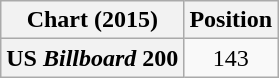<table class="wikitable plainrowheaders" style="text-align:center;">
<tr>
<th scope="col">Chart (2015)</th>
<th scope="col">Position</th>
</tr>
<tr>
<th scope="row">US <em>Billboard</em> 200</th>
<td>143</td>
</tr>
</table>
